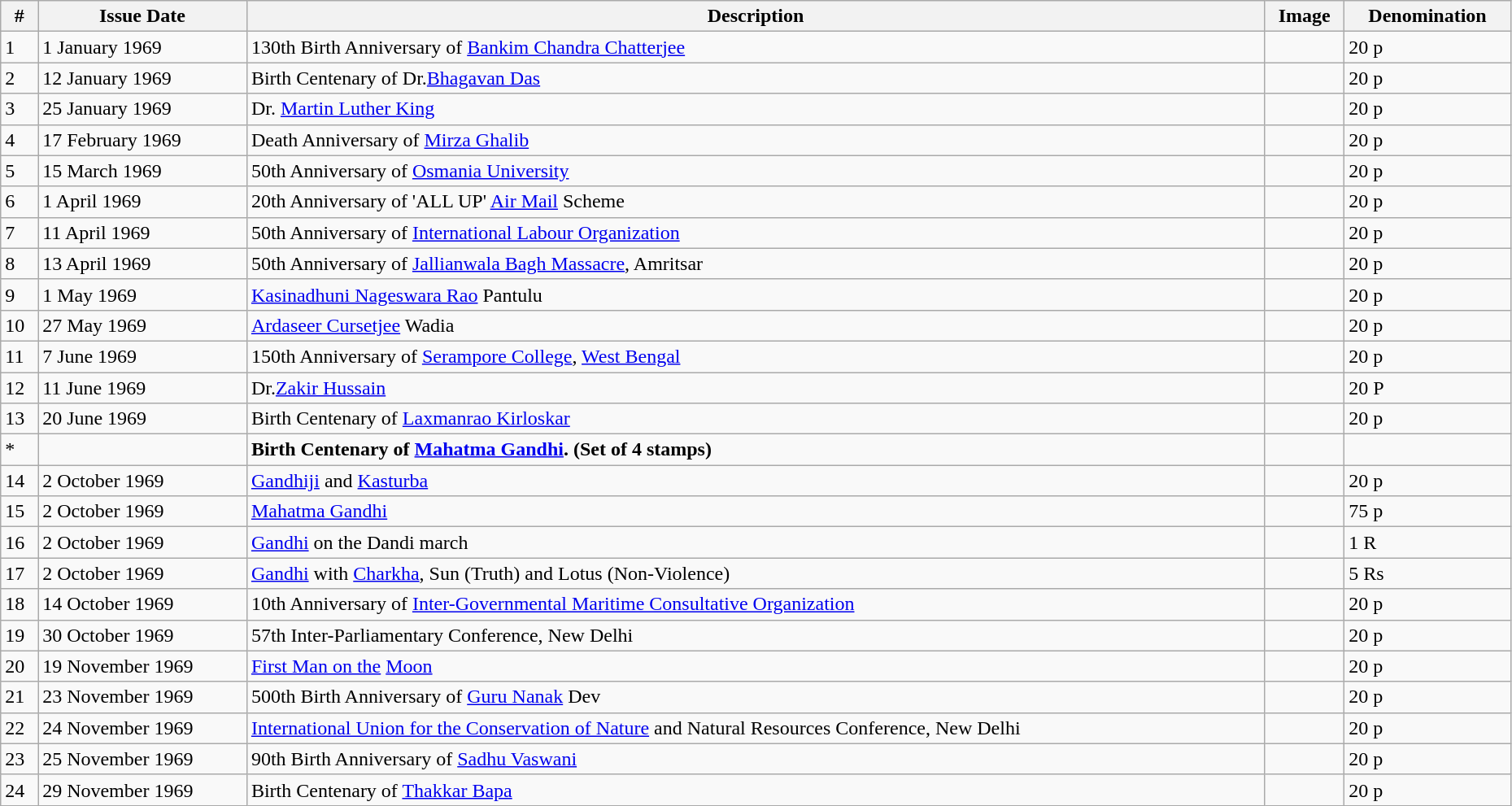<table class = "wikitable" style = "text-align:justify" width = "98%">
<tr>
<th>#</th>
<th>Issue Date</th>
<th>Description</th>
<th>Image</th>
<th>Denomination</th>
</tr>
<tr>
<td>1</td>
<td>1 January 1969</td>
<td>130th Birth Anniversary of <a href='#'>Bankim Chandra Chatterjee</a></td>
<td></td>
<td>20 p</td>
</tr>
<tr>
<td>2</td>
<td>12 January 1969</td>
<td>Birth Centenary of Dr.<a href='#'>Bhagavan Das</a></td>
<td></td>
<td>20 p</td>
</tr>
<tr>
<td>3</td>
<td>25 January 1969</td>
<td>Dr. <a href='#'>Martin Luther King</a></td>
<td></td>
<td>20 p</td>
</tr>
<tr>
<td>4</td>
<td>17 February 1969</td>
<td>Death Anniversary of <a href='#'>Mirza Ghalib</a></td>
<td></td>
<td>20 p</td>
</tr>
<tr>
<td>5</td>
<td>15 March 1969</td>
<td>50th Anniversary of <a href='#'>Osmania University</a></td>
<td></td>
<td>20 p</td>
</tr>
<tr>
<td>6</td>
<td>1 April 1969</td>
<td>20th Anniversary of 'ALL UP' <a href='#'>Air Mail</a> Scheme</td>
<td></td>
<td>20 p</td>
</tr>
<tr>
<td>7</td>
<td>11 April 1969</td>
<td>50th Anniversary of <a href='#'>International Labour Organization</a></td>
<td></td>
<td>20 p</td>
</tr>
<tr>
<td>8</td>
<td>13 April 1969</td>
<td>50th Anniversary of <a href='#'>Jallianwala Bagh Massacre</a>, Amritsar</td>
<td></td>
<td>20 p</td>
</tr>
<tr>
<td>9</td>
<td>1 May 1969</td>
<td><a href='#'>Kasinadhuni Nageswara Rao</a> Pantulu</td>
<td></td>
<td>20 p</td>
</tr>
<tr>
<td>10</td>
<td>27 May 1969</td>
<td><a href='#'>Ardaseer Cursetjee</a> Wadia</td>
<td></td>
<td>20 p</td>
</tr>
<tr>
<td>11</td>
<td>7 June 1969</td>
<td>150th Anniversary of <a href='#'>Serampore College</a>, <a href='#'>West Bengal</a></td>
<td></td>
<td>20 p</td>
</tr>
<tr>
<td>12</td>
<td>11 June 1969</td>
<td>Dr.<a href='#'>Zakir Hussain</a></td>
<td></td>
<td>20 P</td>
</tr>
<tr>
<td>13</td>
<td>20 June 1969</td>
<td>Birth Centenary of <a href='#'>Laxmanrao Kirloskar</a></td>
<td></td>
<td>20 p</td>
</tr>
<tr>
<td>*</td>
<td></td>
<td><strong>Birth Centenary of <a href='#'>Mahatma Gandhi</a>. (Set of 4 stamps)</strong></td>
<td></td>
<td></td>
</tr>
<tr>
<td>14</td>
<td>2 October 1969</td>
<td><a href='#'>Gandhiji</a> and <a href='#'>Kasturba</a></td>
<td></td>
<td>20 p</td>
</tr>
<tr>
<td>15</td>
<td>2 October 1969</td>
<td><a href='#'>Mahatma Gandhi</a></td>
<td></td>
<td>75 p</td>
</tr>
<tr>
<td>16</td>
<td>2 October 1969</td>
<td><a href='#'>Gandhi</a> on the Dandi march</td>
<td></td>
<td>1 R</td>
</tr>
<tr>
<td>17</td>
<td>2 October 1969</td>
<td><a href='#'>Gandhi</a> with <a href='#'>Charkha</a>, Sun (Truth) and Lotus (Non-Violence)</td>
<td></td>
<td>5 Rs</td>
</tr>
<tr>
<td>18</td>
<td>14 October 1969</td>
<td>10th Anniversary of <a href='#'>Inter-Governmental Maritime Consultative Organization</a></td>
<td></td>
<td>20 p</td>
</tr>
<tr>
<td>19</td>
<td>30 October 1969</td>
<td>57th Inter-Parliamentary Conference, New Delhi</td>
<td></td>
<td>20 p</td>
</tr>
<tr>
<td>20</td>
<td>19 November 1969</td>
<td><a href='#'>First Man on the</a> <a href='#'>Moon</a></td>
<td></td>
<td>20 p</td>
</tr>
<tr>
<td>21</td>
<td>23 November 1969</td>
<td>500th Birth Anniversary of <a href='#'>Guru Nanak</a> Dev</td>
<td></td>
<td>20 p</td>
</tr>
<tr>
<td>22</td>
<td>24 November 1969</td>
<td><a href='#'>International Union for the Conservation of Nature</a> and Natural Resources Conference, New Delhi</td>
<td></td>
<td>20 p</td>
</tr>
<tr>
<td>23</td>
<td>25 November 1969</td>
<td>90th Birth Anniversary of <a href='#'>Sadhu Vaswani</a></td>
<td></td>
<td>20 p</td>
</tr>
<tr>
<td>24</td>
<td>29 November 1969</td>
<td>Birth Centenary of <a href='#'>Thakkar Bapa</a></td>
<td></td>
<td>20 p</td>
</tr>
</table>
